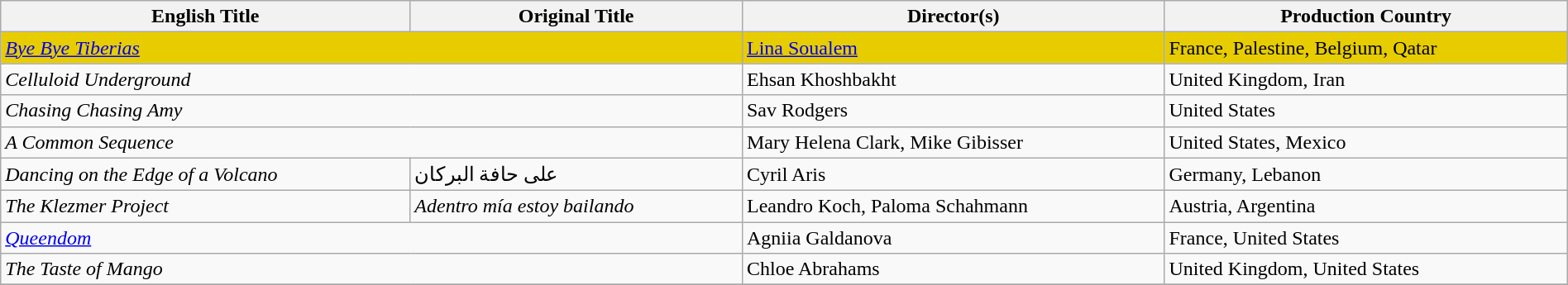<table class="wikitable" style="width:100%; margin-bottom:4px">
<tr>
<th>English Title</th>
<th>Original Title</th>
<th>Director(s)</th>
<th>Production Country</th>
</tr>
<tr style="background:#E7CD00;">
<td colspan="2"><em><a href='#'>Bye Bye Tiberias</a></em></td>
<td><a href='#'>Lina Soualem</a></td>
<td>France, Palestine, Belgium, Qatar</td>
</tr>
<tr>
<td colspan="2"><em>Celluloid Underground</em></td>
<td>Ehsan Khoshbakht</td>
<td>United Kingdom, Iran</td>
</tr>
<tr>
<td colspan="2"><em>Chasing Chasing Amy</em></td>
<td>Sav Rodgers</td>
<td>United States</td>
</tr>
<tr>
<td colspan="2"><em>A Common Sequence</em></td>
<td>Mary Helena Clark, Mike Gibisser</td>
<td>United States, Mexico</td>
</tr>
<tr>
<td><em>Dancing on the Edge of a Volcano</em></td>
<td>على حافة البركان</td>
<td>Cyril Aris</td>
<td>Germany, Lebanon</td>
</tr>
<tr>
<td><em>The Klezmer Project</em></td>
<td><em>Adentro mía estoy bailando</em></td>
<td>Leandro Koch, Paloma Schahmann</td>
<td>Austria, Argentina</td>
</tr>
<tr>
<td colspan="2"><em><a href='#'>Queendom</a></em></td>
<td>Agniia Galdanova</td>
<td>France, United States</td>
</tr>
<tr>
<td colspan="2"><em>The Taste of Mango</em></td>
<td>Chloe Abrahams</td>
<td>United Kingdom, United States</td>
</tr>
<tr>
</tr>
</table>
